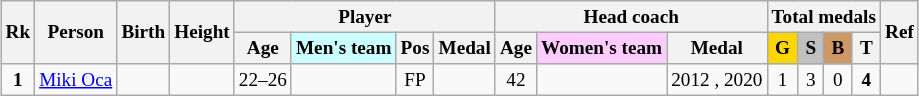<table class="wikitable sortable" style="text-align: center; font-size: 80%; margin-left: 1em;">
<tr>
<th rowspan="2">Rk</th>
<th rowspan="2">Person</th>
<th rowspan="2">Birth</th>
<th rowspan="2">Height</th>
<th colspan="4">Player</th>
<th colspan="3">Head coach</th>
<th colspan="4">Total medals</th>
<th rowspan="2" class="unsortable">Ref</th>
</tr>
<tr>
<th>Age</th>
<th style="background-color: #ccffff;">Men's team</th>
<th>Pos</th>
<th>Medal</th>
<th>Age</th>
<th style="background-color: #ffccff;">Women's team</th>
<th>Medal</th>
<th style="background-color: gold;">G</th>
<th style="background-color: silver;">S</th>
<th style="background-color: #cc9966;">B</th>
<th>T</th>
</tr>
<tr>
<td><strong>1</strong></td>
<td style="text-align: left;" data-sort-value="Oca, Miki"><a href='#'>Miki Oca</a></td>
<td></td>
<td></td>
<td>22–26</td>
<td style="text-align: left;"></td>
<td>FP</td>
<td style="text-align: left;"></td>
<td>42</td>
<td style="text-align: left;"></td>
<td style="text-align: left;">2012 , 2020 </td>
<td>1</td>
<td>3</td>
<td>0</td>
<td><strong>4</strong></td>
<td></td>
</tr>
</table>
